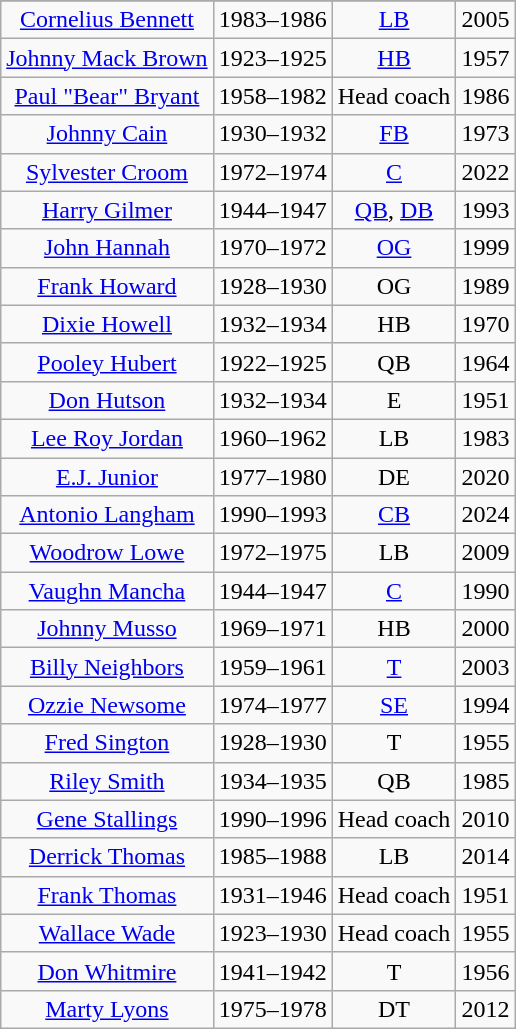<table class="wikitable" style="text-align:center">
<tr>
</tr>
<tr>
<td><a href='#'>Cornelius Bennett</a></td>
<td>1983–1986</td>
<td><a href='#'>LB</a></td>
<td>2005</td>
</tr>
<tr>
<td><a href='#'>Johnny Mack Brown</a></td>
<td>1923–1925</td>
<td><a href='#'>HB</a></td>
<td>1957</td>
</tr>
<tr>
<td><a href='#'>Paul "Bear" Bryant</a></td>
<td>1958–1982</td>
<td>Head coach</td>
<td>1986</td>
</tr>
<tr>
<td><a href='#'>Johnny Cain</a></td>
<td>1930–1932</td>
<td><a href='#'>FB</a></td>
<td>1973</td>
</tr>
<tr>
<td><a href='#'>Sylvester Croom</a></td>
<td>1972–1974</td>
<td><a href='#'>C</a></td>
<td>2022</td>
</tr>
<tr>
<td><a href='#'>Harry Gilmer</a></td>
<td>1944–1947</td>
<td><a href='#'>QB</a>, <a href='#'>DB</a></td>
<td>1993</td>
</tr>
<tr>
<td><a href='#'>John Hannah</a></td>
<td>1970–1972</td>
<td><a href='#'>OG</a></td>
<td>1999</td>
</tr>
<tr>
<td><a href='#'>Frank Howard</a></td>
<td>1928–1930</td>
<td>OG</td>
<td>1989</td>
</tr>
<tr>
<td><a href='#'>Dixie Howell</a></td>
<td>1932–1934</td>
<td>HB</td>
<td>1970</td>
</tr>
<tr>
<td><a href='#'>Pooley Hubert</a></td>
<td>1922–1925</td>
<td>QB</td>
<td>1964</td>
</tr>
<tr>
<td><a href='#'>Don Hutson</a></td>
<td>1932–1934</td>
<td>E</td>
<td>1951</td>
</tr>
<tr>
<td><a href='#'>Lee Roy Jordan</a></td>
<td>1960–1962</td>
<td>LB</td>
<td>1983</td>
</tr>
<tr>
<td><a href='#'>E.J. Junior</a></td>
<td>1977–1980</td>
<td>DE</td>
<td>2020</td>
</tr>
<tr>
<td><a href='#'>Antonio Langham</a></td>
<td>1990–1993</td>
<td><a href='#'>CB</a></td>
<td>2024</td>
</tr>
<tr>
<td><a href='#'>Woodrow Lowe</a></td>
<td>1972–1975</td>
<td>LB</td>
<td>2009</td>
</tr>
<tr>
<td><a href='#'>Vaughn Mancha</a></td>
<td>1944–1947</td>
<td><a href='#'>C</a></td>
<td>1990</td>
</tr>
<tr>
<td><a href='#'>Johnny Musso</a></td>
<td>1969–1971</td>
<td>HB</td>
<td>2000</td>
</tr>
<tr>
<td><a href='#'>Billy Neighbors</a></td>
<td>1959–1961</td>
<td><a href='#'>T</a></td>
<td>2003</td>
</tr>
<tr>
<td><a href='#'>Ozzie Newsome</a></td>
<td>1974–1977</td>
<td><a href='#'>SE</a></td>
<td>1994</td>
</tr>
<tr>
<td><a href='#'>Fred Sington</a></td>
<td>1928–1930</td>
<td>T</td>
<td>1955</td>
</tr>
<tr>
<td><a href='#'>Riley Smith</a></td>
<td>1934–1935</td>
<td>QB</td>
<td>1985</td>
</tr>
<tr>
<td><a href='#'>Gene Stallings</a></td>
<td>1990–1996</td>
<td>Head coach</td>
<td>2010</td>
</tr>
<tr>
<td><a href='#'>Derrick Thomas</a></td>
<td>1985–1988</td>
<td>LB</td>
<td>2014</td>
</tr>
<tr>
<td><a href='#'>Frank Thomas</a></td>
<td>1931–1946</td>
<td>Head coach</td>
<td>1951</td>
</tr>
<tr>
<td><a href='#'>Wallace Wade</a></td>
<td>1923–1930</td>
<td>Head coach</td>
<td>1955</td>
</tr>
<tr>
<td><a href='#'>Don Whitmire</a></td>
<td>1941–1942</td>
<td>T</td>
<td>1956</td>
</tr>
<tr>
<td><a href='#'>Marty Lyons</a></td>
<td>1975–1978</td>
<td>DT</td>
<td>2012</td>
</tr>
</table>
